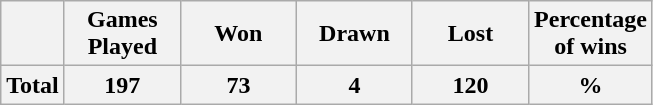<table class="wikitable" style="text-align: center;">
<tr>
<th></th>
<th width="70">Games Played</th>
<th width="70">Won</th>
<th width="70">Drawn</th>
<th width="70">Lost</th>
<th width="70">Percentage of wins</th>
</tr>
<tr>
<th>Total</th>
<th>197</th>
<th>73</th>
<th>4</th>
<th>120</th>
<th>%</th>
</tr>
</table>
